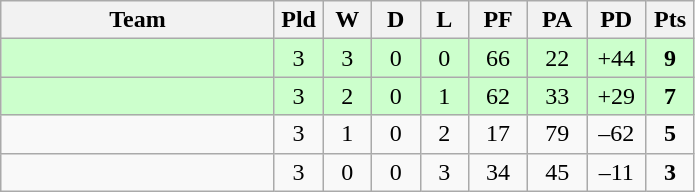<table class="wikitable" style="text-align:center;">
<tr>
<th width=175>Team</th>
<th width=25 abbr="Played">Pld</th>
<th width=25 abbr="Won">W</th>
<th width=25 abbr="Drawn">D</th>
<th width=25 abbr="Lost">L</th>
<th width=32 abbr="Points for">PF</th>
<th width=32 abbr="Points against">PA</th>
<th width=32 abbr="Points difference">PD</th>
<th width=25 abbr="Points">Pts</th>
</tr>
<tr bgcolor=ccffcc>
<td align=left></td>
<td>3</td>
<td>3</td>
<td>0</td>
<td>0</td>
<td>66</td>
<td>22</td>
<td>+44</td>
<td><strong>9</strong></td>
</tr>
<tr bgcolor=ccffcc>
<td align=left></td>
<td>3</td>
<td>2</td>
<td>0</td>
<td>1</td>
<td>62</td>
<td>33</td>
<td>+29</td>
<td><strong>7</strong></td>
</tr>
<tr>
<td align=left></td>
<td>3</td>
<td>1</td>
<td>0</td>
<td>2</td>
<td>17</td>
<td>79</td>
<td>–62</td>
<td><strong>5</strong></td>
</tr>
<tr>
<td align=left></td>
<td>3</td>
<td>0</td>
<td>0</td>
<td>3</td>
<td>34</td>
<td>45</td>
<td>–11</td>
<td><strong>3</strong></td>
</tr>
</table>
